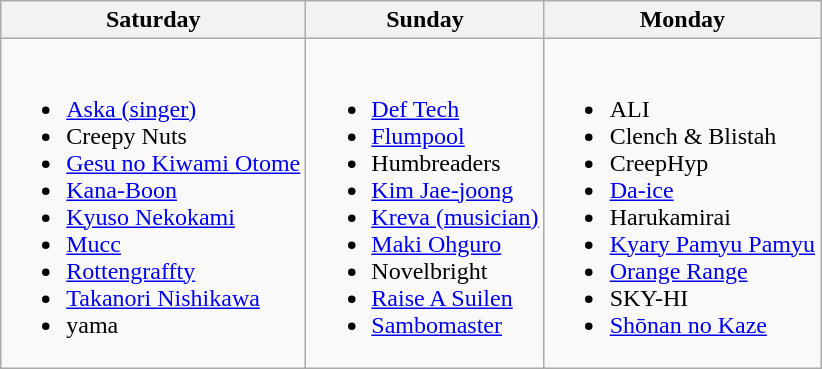<table class="wikitable">
<tr>
<th>Saturday</th>
<th>Sunday</th>
<th>Monday</th>
</tr>
<tr valign="top">
<td><br><ul><li><a href='#'>Aska (singer)</a></li><li>Creepy Nuts</li><li><a href='#'>Gesu no Kiwami Otome</a></li><li><a href='#'>Kana-Boon</a></li><li><a href='#'>Kyuso Nekokami</a></li><li><a href='#'>Mucc</a></li><li><a href='#'>Rottengraffty</a></li><li><a href='#'>Takanori Nishikawa</a></li><li>yama</li></ul></td>
<td><br><ul><li><a href='#'>Def Tech</a></li><li><a href='#'>Flumpool</a></li><li>Humbreaders</li><li><a href='#'>Kim Jae-joong</a></li><li><a href='#'>Kreva (musician)</a></li><li><a href='#'>Maki Ohguro</a></li><li>Novelbright</li><li><a href='#'>Raise A Suilen</a></li><li><a href='#'>Sambomaster</a></li></ul></td>
<td><br><ul><li>ALI</li><li>Clench & Blistah</li><li>CreepHyp</li><li><a href='#'>Da-ice</a></li><li>Harukamirai</li><li><a href='#'>Kyary Pamyu Pamyu</a></li><li><a href='#'>Orange Range</a></li><li>SKY-HI</li><li><a href='#'>Shōnan no Kaze</a></li></ul></td>
</tr>
</table>
